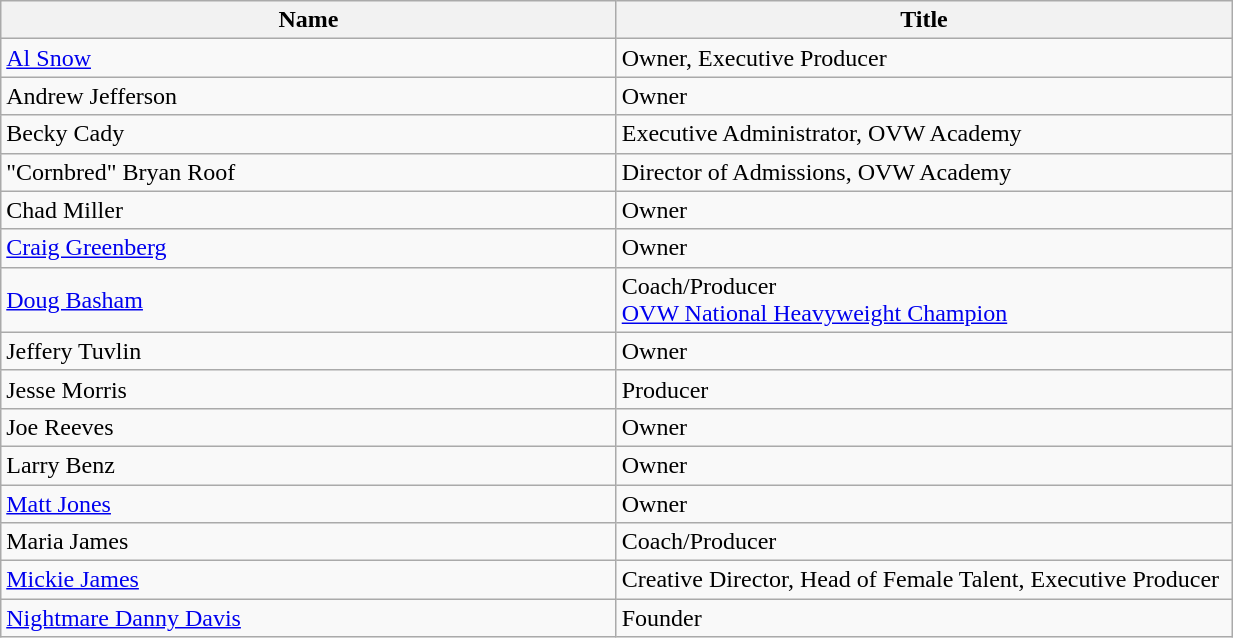<table class="wikitable sortable" align="left center" style="width:65%;">
<tr>
<th style="width:15%;">Name</th>
<th style="width:15%;">Title</th>
</tr>
<tr>
<td><a href='#'>Al Snow</a></td>
<td>Owner, Executive Producer</td>
</tr>
<tr>
<td>Andrew Jefferson </td>
<td>Owner</td>
</tr>
<tr>
<td>Becky Cady</td>
<td>Executive Administrator, OVW Academy</td>
</tr>
<tr>
<td>"Cornbred" Bryan Roof</td>
<td>Director of Admissions, OVW Academy</td>
</tr>
<tr>
<td>Chad Miller</td>
<td>Owner</td>
</tr>
<tr>
<td><a href='#'>Craig Greenberg</a> </td>
<td>Owner</td>
</tr>
<tr>
<td><a href='#'>Doug Basham</a></td>
<td>Coach/Producer<br><a href='#'>OVW National Heavyweight Champion</a></td>
</tr>
<tr>
<td>Jeffery Tuvlin </td>
<td>Owner</td>
</tr>
<tr>
<td>Jesse Morris</td>
<td>Producer</td>
</tr>
<tr>
<td>Joe Reeves</td>
<td>Owner</td>
</tr>
<tr>
<td>Larry Benz</td>
<td>Owner</td>
</tr>
<tr>
<td><a href='#'>Matt Jones</a> </td>
<td>Owner</td>
</tr>
<tr>
<td>Maria James</td>
<td>Coach/Producer</td>
</tr>
<tr>
<td><a href='#'>Mickie James</a></td>
<td>Creative Director, Head of Female Talent, Executive Producer</td>
</tr>
<tr>
<td><a href='#'>Nightmare Danny Davis</a></td>
<td>Founder</td>
</tr>
</table>
